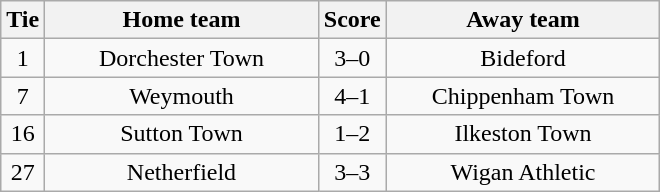<table class="wikitable" style="text-align:center;">
<tr>
<th width=20>Tie</th>
<th width=175>Home team</th>
<th width=20>Score</th>
<th width=175>Away team</th>
</tr>
<tr>
<td>1</td>
<td>Dorchester Town</td>
<td>3–0</td>
<td>Bideford</td>
</tr>
<tr>
<td>7</td>
<td>Weymouth</td>
<td>4–1</td>
<td>Chippenham Town</td>
</tr>
<tr>
<td>16</td>
<td>Sutton Town</td>
<td>1–2</td>
<td>Ilkeston Town</td>
</tr>
<tr>
<td>27</td>
<td>Netherfield</td>
<td>3–3</td>
<td>Wigan Athletic</td>
</tr>
</table>
